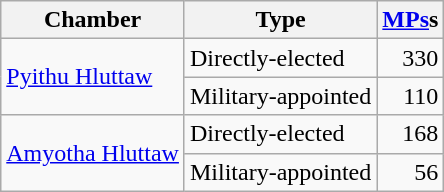<table class="wikitable">
<tr>
<th>Chamber</th>
<th>Type</th>
<th><a href='#'>MPs</a>s</th>
</tr>
<tr>
<td rowspan=2><a href='#'>Pyithu Hluttaw</a></td>
<td>Directly-elected</td>
<td align=right>330</td>
</tr>
<tr>
<td>Military-appointed</td>
<td align=right>110</td>
</tr>
<tr>
<td rowspan=2><a href='#'>Amyotha Hluttaw</a></td>
<td>Directly-elected</td>
<td align=right>168</td>
</tr>
<tr>
<td>Military-appointed</td>
<td align=right>56</td>
</tr>
</table>
